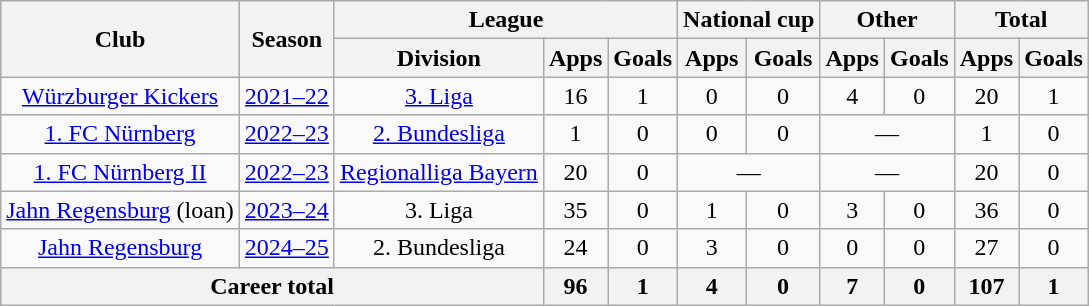<table class="wikitable" style="text-align:center">
<tr>
<th rowspan="2">Club</th>
<th rowspan="2">Season</th>
<th colspan="3">League</th>
<th colspan="2">National cup</th>
<th colspan="2">Other</th>
<th colspan="2">Total</th>
</tr>
<tr>
<th>Division</th>
<th>Apps</th>
<th>Goals</th>
<th>Apps</th>
<th>Goals</th>
<th>Apps</th>
<th>Goals</th>
<th>Apps</th>
<th>Goals</th>
</tr>
<tr>
<td><a href='#'>Würzburger Kickers</a></td>
<td><a href='#'>2021–22</a></td>
<td><a href='#'>3. Liga</a></td>
<td>16</td>
<td>1</td>
<td>0</td>
<td>0</td>
<td>4</td>
<td>0</td>
<td>20</td>
<td>1</td>
</tr>
<tr>
<td><a href='#'>1. FC Nürnberg</a></td>
<td><a href='#'>2022–23</a></td>
<td><a href='#'>2. Bundesliga</a></td>
<td>1</td>
<td>0</td>
<td>0</td>
<td>0</td>
<td colspan="2">—</td>
<td>1</td>
<td>0</td>
</tr>
<tr>
<td><a href='#'>1. FC Nürnberg II</a></td>
<td><a href='#'>2022–23</a></td>
<td><a href='#'>Regionalliga Bayern</a></td>
<td>20</td>
<td>0</td>
<td colspan="2">—</td>
<td colspan="2">—</td>
<td>20</td>
<td>0</td>
</tr>
<tr>
<td><a href='#'>Jahn Regensburg</a> (loan)</td>
<td><a href='#'>2023–24</a></td>
<td>3. Liga</td>
<td>35</td>
<td>0</td>
<td>1</td>
<td>0</td>
<td>3</td>
<td>0</td>
<td>36</td>
<td>0</td>
</tr>
<tr>
<td><a href='#'>Jahn Regensburg</a></td>
<td><a href='#'>2024–25</a></td>
<td>2. Bundesliga</td>
<td>24</td>
<td>0</td>
<td>3</td>
<td>0</td>
<td>0</td>
<td>0</td>
<td>27</td>
<td>0</td>
</tr>
<tr>
<th colspan="3">Career total</th>
<th>96</th>
<th>1</th>
<th>4</th>
<th>0</th>
<th>7</th>
<th>0</th>
<th>107</th>
<th>1</th>
</tr>
</table>
